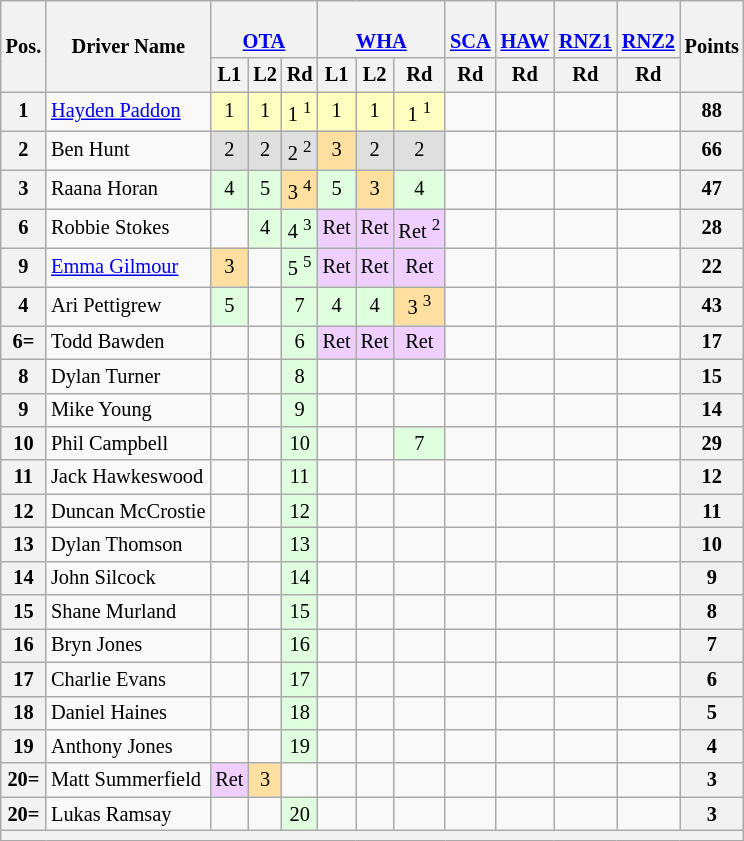<table class="wikitable" style=font-size:85%;>
<tr>
<th rowspan=2>Pos.</th>
<th rowspan=2>Driver Name</th>
<th colspan=3><br><a href='#'>OTA</a></th>
<th colspan=3><br><a href='#'>WHA</a></th>
<th><br><a href='#'>SCA</a></th>
<th><br><a href='#'>HAW</a></th>
<th><br><a href='#'>RNZ1</a></th>
<th><br><a href='#'>RNZ2</a></th>
<th rowspan=2>Points</th>
</tr>
<tr>
<th>L1</th>
<th>L2</th>
<th>Rd</th>
<th>L1</th>
<th>L2</th>
<th>Rd</th>
<th>Rd</th>
<th>Rd</th>
<th>Rd</th>
<th>Rd</th>
</tr>
<tr>
<th>1</th>
<td> <a href='#'>Hayden Paddon</a></td>
<td align=center style=background:#ffffbf;>1</td>
<td align=center style=background:#ffffbf;>1</td>
<td align=center style=background:#ffffbf;>1 <sup>1</sup></td>
<td align=center style=background:#ffffbf;>1</td>
<td align=center style=background:#ffffbf;>1</td>
<td align=center style=background:#ffffbf;>1 <sup>1</sup></td>
<td align=center style=background:#;></td>
<td align=center style=background:#;></td>
<td align=center style=background:#;></td>
<td align=center style=background:#;></td>
<th>88</th>
</tr>
<tr>
<th>2</th>
<td> Ben Hunt</td>
<td align=center style=background:#dfdfdf;>2</td>
<td align=center style=background:#dfdfdf;>2</td>
<td align=center style=background:#dfdfdf;>2 <sup>2</sup></td>
<td align=center style=background:#ffdf9f;>3</td>
<td align=center style=background:#dfdfdf;>2</td>
<td align=center style=background:#dfdfdf;>2</td>
<td align=center style=background:#;></td>
<td align=center style=background:#;></td>
<td align=center style=background:#;></td>
<td align=center style=background:#;></td>
<th>66</th>
</tr>
<tr>
<th>3</th>
<td> Raana Horan</td>
<td align=center style=background:#dfffdf;>4</td>
<td align=center style=background:#dfffdf;>5</td>
<td align=center style=background:#ffdf9f;>3 <sup>4</sup></td>
<td align=center style=background:#dfffdf;>5</td>
<td align=center style=background:#ffdf9f;>3</td>
<td align=center style=background:#dfffdf;>4</td>
<td align=center style=background:#;></td>
<td align=center style=background:#;></td>
<td align=center style=background:#;></td>
<td align=center style=background:#;></td>
<th>47</th>
</tr>
<tr>
<th>6</th>
<td> Robbie Stokes</td>
<td align=center style=background:#;></td>
<td align=center style=background:#dfffdf;>4</td>
<td align=center style=background:#dfffdf;>4 <sup>3</sup></td>
<td align=center style=background:#efcfff;>Ret</td>
<td align=center style=background:#efcfff;>Ret</td>
<td align=center style=background:#efcfff;>Ret <sup>2</sup></td>
<td align=center style=background:#;></td>
<td align=center style=background:#;></td>
<td align=center style=background:#;></td>
<td align=center style=background:#;></td>
<th>28</th>
</tr>
<tr>
<th>9</th>
<td> <a href='#'>Emma Gilmour</a></td>
<td align=center style=background:#ffdf9f;>3</td>
<td align=center style=background:#;></td>
<td align=center style=background:#dfffdf;>5 <sup>5</sup></td>
<td align=center style=background:#efcfff;>Ret</td>
<td align=center style=background:#efcfff;>Ret</td>
<td align=center style=background:#efcfff;>Ret</td>
<td align=center style=background:#;></td>
<td align=center style=background:#;></td>
<td align=center style=background:#;></td>
<td align=center style=background:#;></td>
<th>22</th>
</tr>
<tr>
<th>4</th>
<td> Ari Pettigrew</td>
<td align=center style=background:#dfffdf;>5</td>
<td align=center style=background:#;></td>
<td align=center style=background:#dfffdf;>7</td>
<td align=center style=background:#dfffdf;>4</td>
<td align=center style=background:#dfffdf;>4</td>
<td align=center style=background:#ffdf9f;>3 <sup>3</sup></td>
<td align=center style=background:#;></td>
<td align=center style=background:#;></td>
<td align=center style=background:#;></td>
<td align=center style=background:#;></td>
<th>43</th>
</tr>
<tr>
<th>6=</th>
<td> Todd Bawden</td>
<td align=center style=background:#;></td>
<td align=center style=background:#;></td>
<td align=center style=background:#dfffdf;>6</td>
<td align=center style=background:#efcfff;>Ret</td>
<td align=center style=background:#efcfff;>Ret</td>
<td align=center style=background:#efcfff;>Ret</td>
<td align=center style=background:#;></td>
<td align=center style=background:#;></td>
<td align=center style=background:#;></td>
<td align=center style=background:#;></td>
<th>17</th>
</tr>
<tr>
<th>8</th>
<td> Dylan Turner</td>
<td align=center style=background:#;></td>
<td align=center style=background:#;></td>
<td align=center style=background:#dfffdf;>8</td>
<td align=center style=background:#;></td>
<td align=center style=background:#;></td>
<td align=center style=background:#;></td>
<td align=center style=background:#;></td>
<td align=center style=background:#;></td>
<td align=center style=background:#;></td>
<td align=center style=background:#;></td>
<th>15</th>
</tr>
<tr>
<th>9</th>
<td> Mike Young</td>
<td align=center style=background:#;></td>
<td align=center style=background:#;></td>
<td align=center style=background:#dfffdf;>9</td>
<td align=center style=background:#;></td>
<td align=center style=background:#;></td>
<td align=center style=background:#;></td>
<td align=center style=background:#;></td>
<td align=center style=background:#;></td>
<td align=center style=background:#;></td>
<td align=center style=background:#;></td>
<th>14</th>
</tr>
<tr>
<th>10</th>
<td> Phil Campbell</td>
<td align=center style=background:#;></td>
<td align=center style=background:#;></td>
<td align=center style=background:#dfffdf;>10</td>
<td align=center style=background:#;></td>
<td align=center style=background:#;></td>
<td align=center style=background:#dfffdf;>7</td>
<td align=center style=background:#;></td>
<td align=center style=background:#;></td>
<td align=center style=background:#;></td>
<td align=center style=background:#;></td>
<th>29</th>
</tr>
<tr>
<th>11</th>
<td> Jack Hawkeswood</td>
<td align=center style=background:#;></td>
<td align=center style=background:#;></td>
<td align=center style=background:#dfffdf;>11</td>
<td align=center style=background:#;></td>
<td align=center style=background:#;></td>
<td align=center style=background:#;></td>
<td align=center style=background:#;></td>
<td align=center style=background:#;></td>
<td align=center style=background:#;></td>
<td align=center style=background:#;></td>
<th>12</th>
</tr>
<tr>
<th>12</th>
<td> Duncan McCrostie</td>
<td align=center style=background:#;></td>
<td align=center style=background:#;></td>
<td align=center style=background:#dfffdf;>12</td>
<td align=center style=background:#;></td>
<td align=center style=background:#;></td>
<td align=center style=background:#;></td>
<td align=center style=background:#;></td>
<td align=center style=background:#;></td>
<td align=center style=background:#;></td>
<td align=center style=background:#;></td>
<th>11</th>
</tr>
<tr>
<th>13</th>
<td> Dylan Thomson</td>
<td align=center style=background:#;></td>
<td align=center style=background:#;></td>
<td align=center style=background:#dfffdf;>13</td>
<td align=center style=background:#;></td>
<td align=center style=background:#;></td>
<td align=center style=background:#;></td>
<td align=center style=background:#;></td>
<td align=center style=background:#;></td>
<td align=center style=background:#;></td>
<td align=center style=background:#;></td>
<th>10</th>
</tr>
<tr>
<th>14</th>
<td> John Silcock</td>
<td align=center style=background:#;></td>
<td align=center style=background:#;></td>
<td align=center style=background:#dfffdf;>14</td>
<td align=center style=background:#;></td>
<td align=center style=background:#;></td>
<td align=center style=background:#;></td>
<td align=center style=background:#;></td>
<td align=center style=background:#;></td>
<td align=center style=background:#;></td>
<td align=center style=background:#;></td>
<th>9</th>
</tr>
<tr>
<th>15</th>
<td> Shane Murland</td>
<td align=center style=background:#;></td>
<td align=center style=background:#;></td>
<td align=center style=background:#dfffdf;>15</td>
<td align=center style=background:#;></td>
<td align=center style=background:#;></td>
<td align=center style=background:#;></td>
<td align=center style=background:#;></td>
<td align=center style=background:#;></td>
<td align=center style=background:#;></td>
<td align=center style=background:#;></td>
<th>8</th>
</tr>
<tr>
<th>16</th>
<td> Bryn Jones</td>
<td align=center style=background:#;></td>
<td align=center style=background:#;></td>
<td align=center style=background:#dfffdf;>16</td>
<td align=center style=background:#;></td>
<td align=center style=background:#;></td>
<td align=center style=background:#;></td>
<td align=center style=background:#;></td>
<td align=center style=background:#;></td>
<td align=center style=background:#;></td>
<td align=center style=background:#;></td>
<th>7</th>
</tr>
<tr>
<th>17</th>
<td> Charlie Evans</td>
<td align=center style=background:#;></td>
<td align=center style=background:#;></td>
<td align=center style=background:#dfffdf;>17</td>
<td align=center style=background:#;></td>
<td align=center style=background:#;></td>
<td align=center style=background:#;></td>
<td align=center style=background:#;></td>
<td align=center style=background:#;></td>
<td align=center style=background:#;></td>
<td align=center style=background:#;></td>
<th>6</th>
</tr>
<tr>
<th>18</th>
<td> Daniel Haines</td>
<td align=center style=background:#;></td>
<td align=center style=background:#;></td>
<td align=center style=background:#dfffdf;>18</td>
<td align=center style=background:#;></td>
<td align=center style=background:#;></td>
<td align=center style=background:#;></td>
<td align=center style=background:#;></td>
<td align=center style=background:#;></td>
<td align=center style=background:#;></td>
<td align=center style=background:#;></td>
<th>5</th>
</tr>
<tr>
<th>19</th>
<td> Anthony Jones</td>
<td align=center style=background:#;></td>
<td align=center style=background:#;></td>
<td align=center style=background:#dfffdf;>19</td>
<td align=center style=background:#;></td>
<td align=center style=background:#;></td>
<td align=center style=background:#;></td>
<td align=center style=background:#;></td>
<td align=center style=background:#;></td>
<td align=center style=background:#;></td>
<td align=center style=background:#;></td>
<th>4</th>
</tr>
<tr>
<th>20=</th>
<td> Matt Summerfield</td>
<td align=center style=background:#efcfff;>Ret</td>
<td align=center style=background:#ffdf9f;>3</td>
<td align=center style=background:#;></td>
<td align=center style=background:#;></td>
<td align=center style=background:#;></td>
<td align=center style=background:#;></td>
<td align=center style=background:#;></td>
<td align=center style=background:#;></td>
<td align=center style=background:#;></td>
<td align=center style=background:#;></td>
<th>3</th>
</tr>
<tr>
<th>20=</th>
<td> Lukas Ramsay</td>
<td align=center style=background:#;></td>
<td align=center style=background:#;></td>
<td align=center style=background:#dfffdf;>20</td>
<td align=center style=background:#;></td>
<td align=center style=background:#;></td>
<td align=center style=background:#;></td>
<td align=center style=background:#;></td>
<td align=center style=background:#;></td>
<td align=center style=background:#;></td>
<td align=center style=background:#;></td>
<th>3</th>
</tr>
<tr>
<th colspan=13></th>
</tr>
</table>
